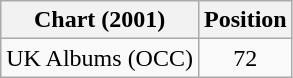<table class="wikitable">
<tr>
<th>Chart (2001)</th>
<th>Position</th>
</tr>
<tr>
<td>UK Albums (OCC)</td>
<td align="center">72</td>
</tr>
</table>
